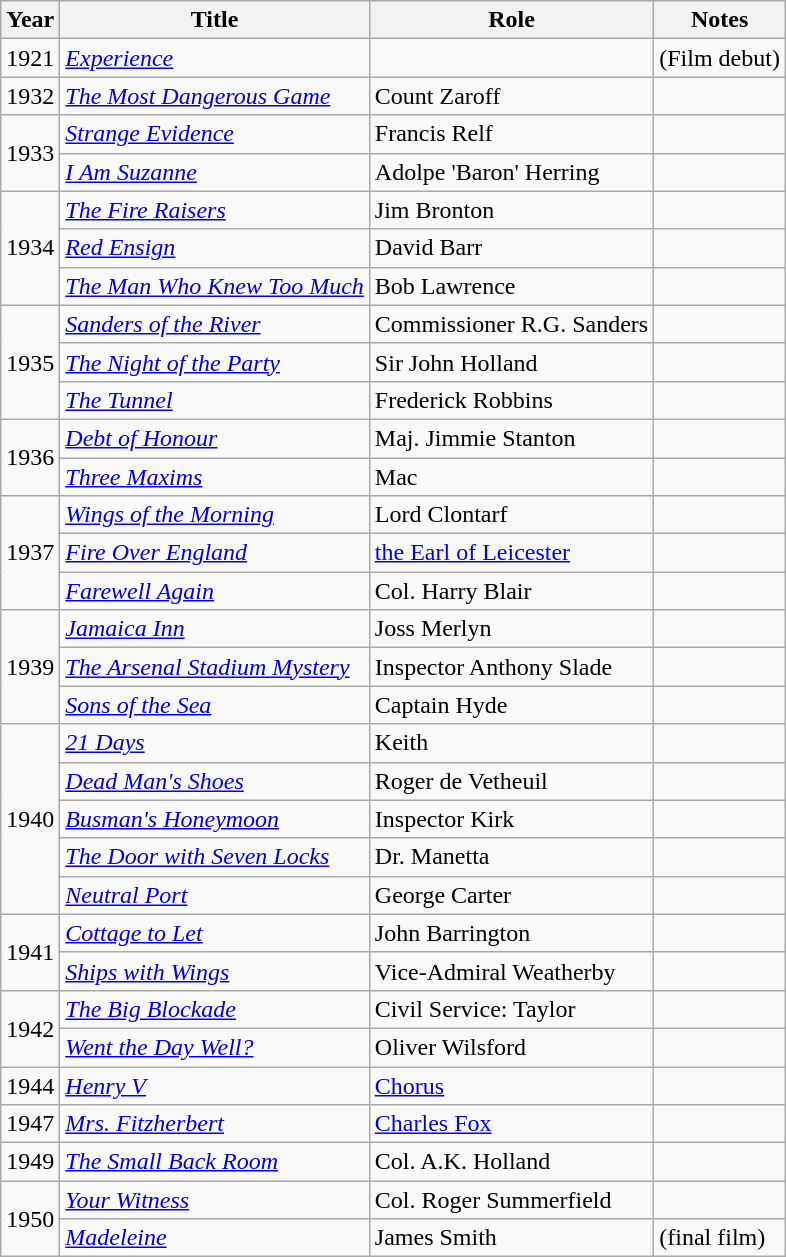<table class="wikitable">
<tr>
<th>Year</th>
<th>Title</th>
<th>Role</th>
<th>Notes</th>
</tr>
<tr>
<td>1921</td>
<td><em><a href='#'>Experience</a></em></td>
<td></td>
<td>(Film debut)</td>
</tr>
<tr>
<td>1932</td>
<td><em><a href='#'>The Most Dangerous Game</a></em></td>
<td>Count Zaroff</td>
<td></td>
</tr>
<tr>
<td rowspan=2>1933</td>
<td><em><a href='#'>Strange Evidence</a></em></td>
<td>Francis Relf</td>
<td></td>
</tr>
<tr>
<td><em><a href='#'>I Am Suzanne</a></em></td>
<td>Adolpe 'Baron' Herring</td>
<td></td>
</tr>
<tr>
<td rowspan=3>1934</td>
<td><em><a href='#'>The Fire Raisers</a></em></td>
<td>Jim Bronton</td>
<td></td>
</tr>
<tr>
<td><em><a href='#'>Red Ensign</a></em></td>
<td>David Barr</td>
<td></td>
</tr>
<tr>
<td><em><a href='#'>The Man Who Knew Too Much</a></em></td>
<td>Bob Lawrence</td>
<td></td>
</tr>
<tr>
<td rowspan=3>1935</td>
<td><em><a href='#'>Sanders of the River</a></em></td>
<td>Commissioner R.G. Sanders</td>
<td></td>
</tr>
<tr>
<td><em><a href='#'>The Night of the Party</a></em></td>
<td>Sir John Holland</td>
<td></td>
</tr>
<tr>
<td><em><a href='#'>The Tunnel</a></em></td>
<td>Frederick Robbins</td>
<td></td>
</tr>
<tr>
<td rowspan=2>1936</td>
<td><em><a href='#'>Debt of Honour</a></em></td>
<td>Maj. Jimmie Stanton</td>
<td></td>
</tr>
<tr>
<td><em><a href='#'>Three Maxims</a></em></td>
<td>Mac</td>
<td></td>
</tr>
<tr>
<td rowspan=3>1937</td>
<td><em><a href='#'>Wings of the Morning</a></em></td>
<td>Lord Clontarf</td>
<td></td>
</tr>
<tr>
<td><em><a href='#'>Fire Over England</a></em></td>
<td><a href='#'>the Earl of Leicester</a></td>
<td></td>
</tr>
<tr>
<td><em><a href='#'>Farewell Again</a></em></td>
<td>Col. Harry Blair</td>
<td></td>
</tr>
<tr>
<td rowspan=3>1939</td>
<td><em><a href='#'>Jamaica Inn</a></em></td>
<td>Joss Merlyn</td>
<td></td>
</tr>
<tr>
<td><em><a href='#'>The Arsenal Stadium Mystery</a></em></td>
<td>Inspector Anthony Slade</td>
<td></td>
</tr>
<tr>
<td><em><a href='#'>Sons of the Sea</a></em></td>
<td>Captain Hyde</td>
<td></td>
</tr>
<tr>
<td rowspan=5>1940</td>
<td><em><a href='#'>21 Days</a></em></td>
<td>Keith</td>
<td></td>
</tr>
<tr>
<td><em><a href='#'>Dead Man's Shoes</a></em></td>
<td>Roger de Vetheuil</td>
<td></td>
</tr>
<tr>
<td><em><a href='#'>Busman's Honeymoon</a></em></td>
<td>Inspector Kirk</td>
<td></td>
</tr>
<tr>
<td><em><a href='#'>The Door with Seven Locks</a></em></td>
<td>Dr. Manetta</td>
<td></td>
</tr>
<tr>
<td><em><a href='#'>Neutral Port</a></em></td>
<td>George Carter</td>
<td></td>
</tr>
<tr>
<td rowspan=2>1941</td>
<td><em><a href='#'>Cottage to Let</a></em></td>
<td>John Barrington</td>
<td></td>
</tr>
<tr>
<td><em><a href='#'>Ships with Wings</a></em></td>
<td>Vice-Admiral Weatherby</td>
<td></td>
</tr>
<tr>
<td rowspan=2>1942</td>
<td><em><a href='#'>The Big Blockade</a></em></td>
<td>Civil Service: Taylor</td>
<td></td>
</tr>
<tr>
<td><em><a href='#'>Went the Day Well?</a></em></td>
<td>Oliver Wilsford</td>
<td></td>
</tr>
<tr>
<td>1944</td>
<td><em><a href='#'>Henry V</a></em></td>
<td><a href='#'>Chorus</a></td>
<td></td>
</tr>
<tr>
<td>1947</td>
<td><em><a href='#'>Mrs. Fitzherbert</a></em></td>
<td><a href='#'>Charles Fox</a></td>
<td></td>
</tr>
<tr>
<td>1949</td>
<td><em><a href='#'>The Small Back Room</a></em></td>
<td>Col. A.K. Holland</td>
<td></td>
</tr>
<tr>
<td rowspan=2>1950</td>
<td><em><a href='#'>Your Witness</a></em></td>
<td>Col. Roger Summerfield</td>
<td></td>
</tr>
<tr>
<td><em><a href='#'>Madeleine</a></em></td>
<td>James Smith</td>
<td>(final film)</td>
</tr>
</table>
